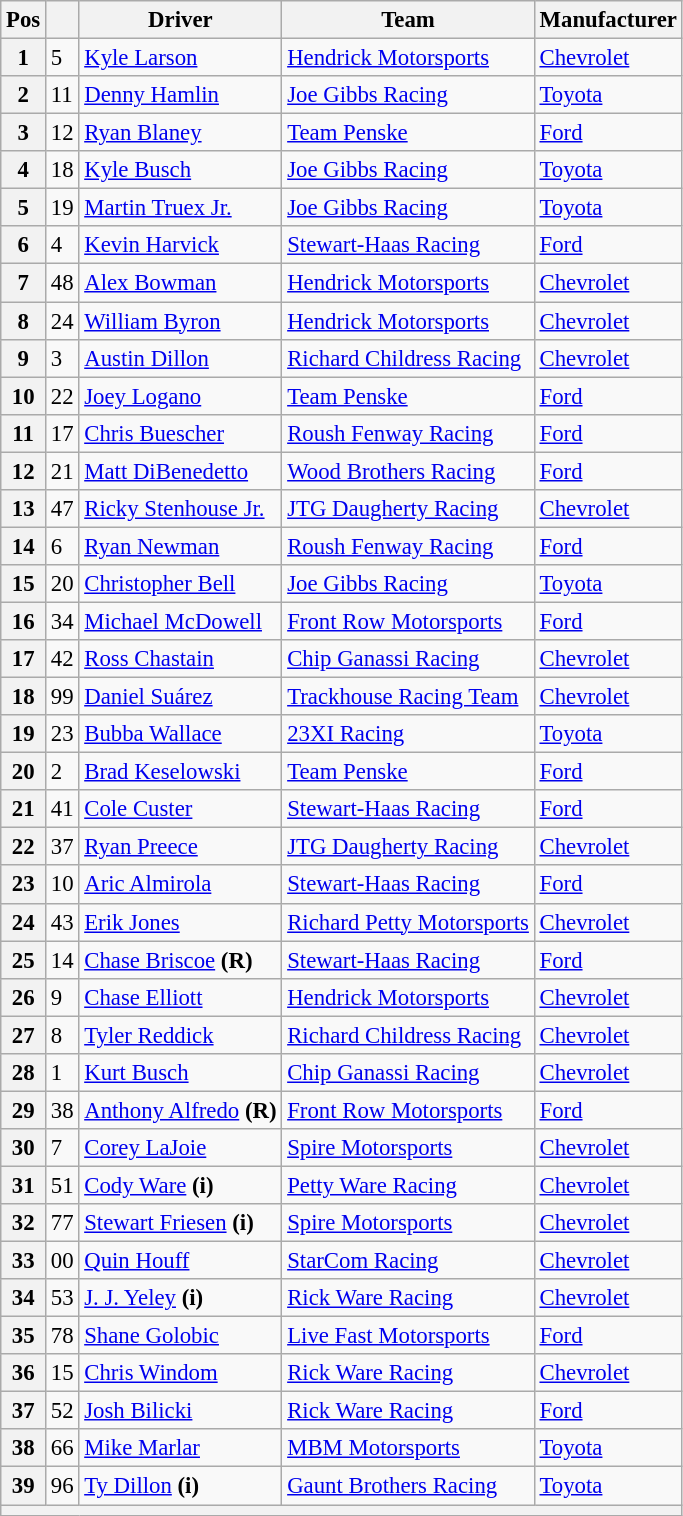<table class="wikitable" style="font-size:95%">
<tr>
<th>Pos</th>
<th></th>
<th>Driver</th>
<th>Team</th>
<th>Manufacturer</th>
</tr>
<tr>
<th>1</th>
<td>5</td>
<td><a href='#'>Kyle Larson</a></td>
<td><a href='#'>Hendrick Motorsports</a></td>
<td><a href='#'>Chevrolet</a></td>
</tr>
<tr>
<th>2</th>
<td>11</td>
<td><a href='#'>Denny Hamlin</a></td>
<td><a href='#'>Joe Gibbs Racing</a></td>
<td><a href='#'>Toyota</a></td>
</tr>
<tr>
<th>3</th>
<td>12</td>
<td><a href='#'>Ryan Blaney</a></td>
<td><a href='#'>Team Penske</a></td>
<td><a href='#'>Ford</a></td>
</tr>
<tr>
<th>4</th>
<td>18</td>
<td><a href='#'>Kyle Busch</a></td>
<td><a href='#'>Joe Gibbs Racing</a></td>
<td><a href='#'>Toyota</a></td>
</tr>
<tr>
<th>5</th>
<td>19</td>
<td><a href='#'>Martin Truex Jr.</a></td>
<td><a href='#'>Joe Gibbs Racing</a></td>
<td><a href='#'>Toyota</a></td>
</tr>
<tr>
<th>6</th>
<td>4</td>
<td><a href='#'>Kevin Harvick</a></td>
<td><a href='#'>Stewart-Haas Racing</a></td>
<td><a href='#'>Ford</a></td>
</tr>
<tr>
<th>7</th>
<td>48</td>
<td><a href='#'>Alex Bowman</a></td>
<td><a href='#'>Hendrick Motorsports</a></td>
<td><a href='#'>Chevrolet</a></td>
</tr>
<tr>
<th>8</th>
<td>24</td>
<td><a href='#'>William Byron</a></td>
<td><a href='#'>Hendrick Motorsports</a></td>
<td><a href='#'>Chevrolet</a></td>
</tr>
<tr>
<th>9</th>
<td>3</td>
<td><a href='#'>Austin Dillon</a></td>
<td><a href='#'>Richard Childress Racing</a></td>
<td><a href='#'>Chevrolet</a></td>
</tr>
<tr>
<th>10</th>
<td>22</td>
<td><a href='#'>Joey Logano</a></td>
<td><a href='#'>Team Penske</a></td>
<td><a href='#'>Ford</a></td>
</tr>
<tr>
<th>11</th>
<td>17</td>
<td><a href='#'>Chris Buescher</a></td>
<td><a href='#'>Roush Fenway Racing</a></td>
<td><a href='#'>Ford</a></td>
</tr>
<tr>
<th>12</th>
<td>21</td>
<td><a href='#'>Matt DiBenedetto</a></td>
<td><a href='#'>Wood Brothers Racing</a></td>
<td><a href='#'>Ford</a></td>
</tr>
<tr>
<th>13</th>
<td>47</td>
<td><a href='#'>Ricky Stenhouse Jr.</a></td>
<td><a href='#'>JTG Daugherty Racing</a></td>
<td><a href='#'>Chevrolet</a></td>
</tr>
<tr>
<th>14</th>
<td>6</td>
<td><a href='#'>Ryan Newman</a></td>
<td><a href='#'>Roush Fenway Racing</a></td>
<td><a href='#'>Ford</a></td>
</tr>
<tr>
<th>15</th>
<td>20</td>
<td><a href='#'>Christopher Bell</a></td>
<td><a href='#'>Joe Gibbs Racing</a></td>
<td><a href='#'>Toyota</a></td>
</tr>
<tr>
<th>16</th>
<td>34</td>
<td><a href='#'>Michael McDowell</a></td>
<td><a href='#'>Front Row Motorsports</a></td>
<td><a href='#'>Ford</a></td>
</tr>
<tr>
<th>17</th>
<td>42</td>
<td><a href='#'>Ross Chastain</a></td>
<td><a href='#'>Chip Ganassi Racing</a></td>
<td><a href='#'>Chevrolet</a></td>
</tr>
<tr>
<th>18</th>
<td>99</td>
<td><a href='#'>Daniel Suárez</a></td>
<td><a href='#'>Trackhouse Racing Team</a></td>
<td><a href='#'>Chevrolet</a></td>
</tr>
<tr>
<th>19</th>
<td>23</td>
<td><a href='#'>Bubba Wallace</a></td>
<td><a href='#'>23XI Racing</a></td>
<td><a href='#'>Toyota</a></td>
</tr>
<tr>
<th>20</th>
<td>2</td>
<td><a href='#'>Brad Keselowski</a></td>
<td><a href='#'>Team Penske</a></td>
<td><a href='#'>Ford</a></td>
</tr>
<tr>
<th>21</th>
<td>41</td>
<td><a href='#'>Cole Custer</a></td>
<td><a href='#'>Stewart-Haas Racing</a></td>
<td><a href='#'>Ford</a></td>
</tr>
<tr>
<th>22</th>
<td>37</td>
<td><a href='#'>Ryan Preece</a></td>
<td><a href='#'>JTG Daugherty Racing</a></td>
<td><a href='#'>Chevrolet</a></td>
</tr>
<tr>
<th>23</th>
<td>10</td>
<td><a href='#'>Aric Almirola</a></td>
<td><a href='#'>Stewart-Haas Racing</a></td>
<td><a href='#'>Ford</a></td>
</tr>
<tr>
<th>24</th>
<td>43</td>
<td><a href='#'>Erik Jones</a></td>
<td><a href='#'>Richard Petty Motorsports</a></td>
<td><a href='#'>Chevrolet</a></td>
</tr>
<tr>
<th>25</th>
<td>14</td>
<td><a href='#'>Chase Briscoe</a> <strong>(R)</strong></td>
<td><a href='#'>Stewart-Haas Racing</a></td>
<td><a href='#'>Ford</a></td>
</tr>
<tr>
<th>26</th>
<td>9</td>
<td><a href='#'>Chase Elliott</a></td>
<td><a href='#'>Hendrick Motorsports</a></td>
<td><a href='#'>Chevrolet</a></td>
</tr>
<tr>
<th>27</th>
<td>8</td>
<td><a href='#'>Tyler Reddick</a></td>
<td><a href='#'>Richard Childress Racing</a></td>
<td><a href='#'>Chevrolet</a></td>
</tr>
<tr>
<th>28</th>
<td>1</td>
<td><a href='#'>Kurt Busch</a></td>
<td><a href='#'>Chip Ganassi Racing</a></td>
<td><a href='#'>Chevrolet</a></td>
</tr>
<tr>
<th>29</th>
<td>38</td>
<td><a href='#'>Anthony Alfredo</a> <strong>(R)</strong></td>
<td><a href='#'>Front Row Motorsports</a></td>
<td><a href='#'>Ford</a></td>
</tr>
<tr>
<th>30</th>
<td>7</td>
<td><a href='#'>Corey LaJoie</a></td>
<td><a href='#'>Spire Motorsports</a></td>
<td><a href='#'>Chevrolet</a></td>
</tr>
<tr>
<th>31</th>
<td>51</td>
<td><a href='#'>Cody Ware</a> <strong>(i)</strong></td>
<td><a href='#'>Petty Ware Racing</a></td>
<td><a href='#'>Chevrolet</a></td>
</tr>
<tr>
<th>32</th>
<td>77</td>
<td><a href='#'>Stewart Friesen</a> <strong>(i)</strong></td>
<td><a href='#'>Spire Motorsports</a></td>
<td><a href='#'>Chevrolet</a></td>
</tr>
<tr>
<th>33</th>
<td>00</td>
<td><a href='#'>Quin Houff</a></td>
<td><a href='#'>StarCom Racing</a></td>
<td><a href='#'>Chevrolet</a></td>
</tr>
<tr>
<th>34</th>
<td>53</td>
<td><a href='#'>J. J. Yeley</a> <strong>(i)</strong></td>
<td><a href='#'>Rick Ware Racing</a></td>
<td><a href='#'>Chevrolet</a></td>
</tr>
<tr>
<th>35</th>
<td>78</td>
<td><a href='#'>Shane Golobic</a></td>
<td><a href='#'>Live Fast Motorsports</a></td>
<td><a href='#'>Ford</a></td>
</tr>
<tr>
<th>36</th>
<td>15</td>
<td><a href='#'>Chris Windom</a></td>
<td><a href='#'>Rick Ware Racing</a></td>
<td><a href='#'>Chevrolet</a></td>
</tr>
<tr>
<th>37</th>
<td>52</td>
<td><a href='#'>Josh Bilicki</a></td>
<td><a href='#'>Rick Ware Racing</a></td>
<td><a href='#'>Ford</a></td>
</tr>
<tr>
<th>38</th>
<td>66</td>
<td><a href='#'>Mike Marlar</a></td>
<td><a href='#'>MBM Motorsports</a></td>
<td><a href='#'>Toyota</a></td>
</tr>
<tr>
<th>39</th>
<td>96</td>
<td><a href='#'>Ty Dillon</a> <strong>(i)</strong></td>
<td><a href='#'>Gaunt Brothers Racing</a></td>
<td><a href='#'>Toyota</a></td>
</tr>
<tr>
<th colspan="7"></th>
</tr>
</table>
